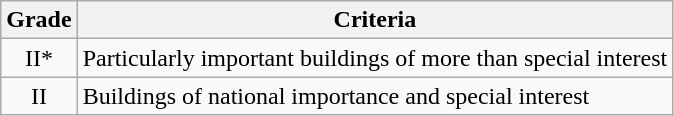<table class="wikitable">
<tr>
<th>Grade</th>
<th>Criteria</th>
</tr>
<tr>
<td align="center" >II*</td>
<td>Particularly important buildings of more than special interest</td>
</tr>
<tr>
<td align="center" >II</td>
<td>Buildings of national importance and special interest</td>
</tr>
</table>
